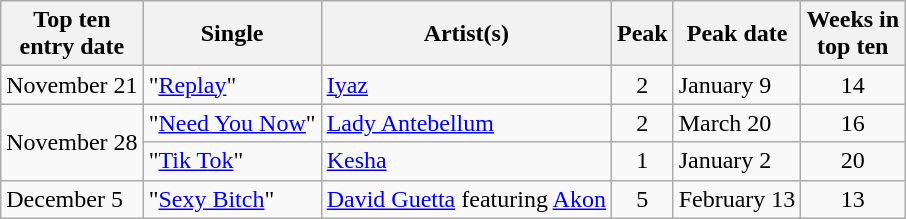<table class="wikitable sortable">
<tr>
<th>Top ten<br>entry date</th>
<th>Single</th>
<th>Artist(s)</th>
<th data-sort-type="number">Peak</th>
<th>Peak date</th>
<th data-sort-type="number">Weeks in<br>top ten</th>
</tr>
<tr>
<td>November 21</td>
<td>"<a href='#'>Replay</a>"</td>
<td><a href='#'>Iyaz</a></td>
<td align=center>2</td>
<td>January 9</td>
<td align=center>14</td>
</tr>
<tr>
<td rowspan="2">November 28</td>
<td>"<a href='#'>Need You Now</a>"</td>
<td><a href='#'>Lady Antebellum</a></td>
<td align=center>2</td>
<td>March 20</td>
<td align=center>16</td>
</tr>
<tr>
<td>"<a href='#'>Tik Tok</a>"</td>
<td><a href='#'>Kesha</a></td>
<td align=center>1</td>
<td>January 2</td>
<td align=center>20</td>
</tr>
<tr>
<td>December 5</td>
<td>"<a href='#'>Sexy Bitch</a>"</td>
<td><a href='#'>David Guetta</a> featuring <a href='#'>Akon</a></td>
<td align=center>5</td>
<td>February 13</td>
<td align=center>13</td>
</tr>
</table>
